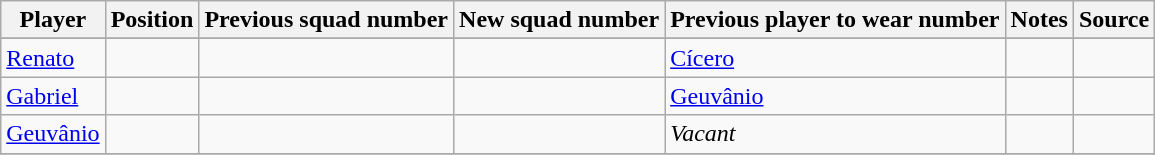<table class="wikitable">
<tr>
<th>Player</th>
<th>Position</th>
<th>Previous squad number</th>
<th>New squad number</th>
<th>Previous player to wear number</th>
<th>Notes</th>
<th>Source</th>
</tr>
<tr>
</tr>
<tr>
<td> <a href='#'>Renato</a></td>
<td></td>
<td></td>
<td></td>
<td> <a href='#'>Cícero</a></td>
<td></td>
<td></td>
</tr>
<tr>
<td> <a href='#'>Gabriel</a></td>
<td></td>
<td></td>
<td></td>
<td> <a href='#'>Geuvânio</a></td>
<td></td>
<td></td>
</tr>
<tr>
<td> <a href='#'>Geuvânio</a></td>
<td></td>
<td></td>
<td></td>
<td><em>Vacant</em></td>
<td></td>
<td></td>
</tr>
<tr>
</tr>
</table>
